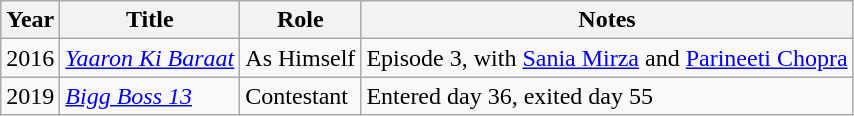<table class="wikitable sortable">
<tr>
<th>Year</th>
<th>Title</th>
<th>Role</th>
<th>Notes</th>
</tr>
<tr>
<td>2016</td>
<td><a href='#'><em>Yaaron Ki Baraat</em></a></td>
<td>As Himself</td>
<td>Episode 3, with <a href='#'>Sania Mirza</a> and <a href='#'>Parineeti Chopra</a></td>
</tr>
<tr>
<td>2019</td>
<td><em><a href='#'>Bigg Boss 13</a></em></td>
<td>Contestant</td>
<td>Entered day 36, exited day 55</td>
</tr>
</table>
